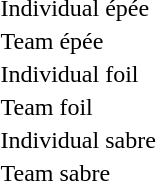<table>
<tr>
<td rowspan=2>Individual épée</td>
<td rowspan=2></td>
<td rowspan=2></td>
<td></td>
</tr>
<tr>
<td></td>
</tr>
<tr>
<td rowspan=2>Team épée</td>
<td rowspan=2></td>
<td rowspan=2></td>
<td></td>
</tr>
<tr>
<td></td>
</tr>
<tr>
<td rowspan=2>Individual foil</td>
<td rowspan=2></td>
<td rowspan=2></td>
<td></td>
</tr>
<tr>
<td></td>
</tr>
<tr>
<td rowspan=2>Team foil</td>
<td rowspan=2></td>
<td rowspan=2></td>
<td></td>
</tr>
<tr>
<td></td>
</tr>
<tr>
<td rowspan=2>Individual sabre</td>
<td rowspan=2></td>
<td rowspan=2></td>
<td></td>
</tr>
<tr>
<td></td>
</tr>
<tr>
<td rowspan=2>Team sabre</td>
<td rowspan=2></td>
<td rowspan=2></td>
<td></td>
</tr>
<tr>
<td></td>
</tr>
</table>
